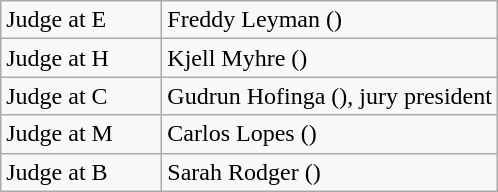<table class="wikitable">
<tr>
<td width=100>Judge at E</td>
<td>Freddy Leyman ()</td>
</tr>
<tr>
<td>Judge at H</td>
<td>Kjell Myhre ()</td>
</tr>
<tr>
<td>Judge at C</td>
<td>Gudrun Hofinga (), jury president</td>
</tr>
<tr>
<td>Judge at M</td>
<td>Carlos Lopes ()</td>
</tr>
<tr>
<td>Judge at B</td>
<td>Sarah Rodger ()</td>
</tr>
</table>
